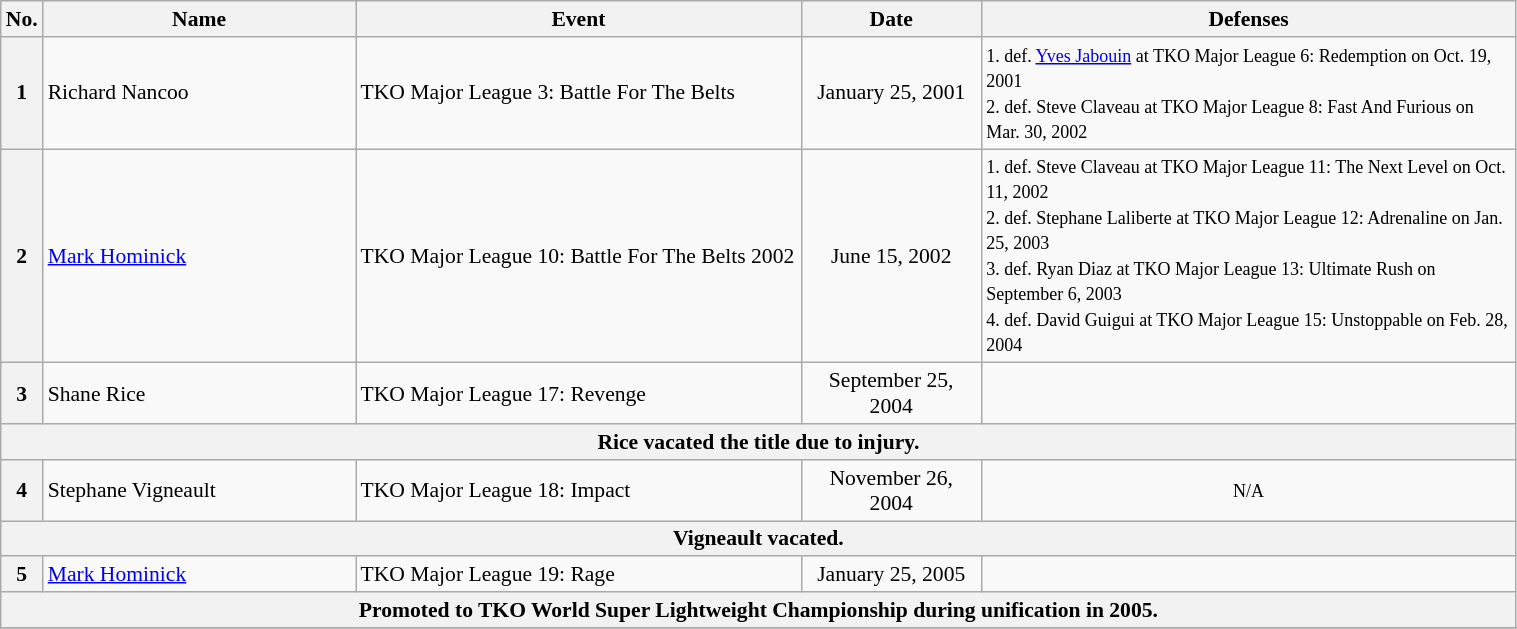<table class="wikitable" style="width:80%; font-size:90%">
<tr>
<th style= width:1%;">No.</th>
<th style= width:21%;">Name</th>
<th style= width:30%;">Event</th>
<th style=width:12%;">Date</th>
<th style= width:45%;">Defenses</th>
</tr>
<tr>
<th>1</th>
<td> Richard Nancoo <br></td>
<td>TKO Major League 3: Battle For The Belts <br></td>
<td align=center>January 25, 2001</td>
<td><small>1. def. <a href='#'>Yves Jabouin</a> at TKO Major League 6: Redemption on Oct. 19, 2001</small><br> <small>2. def. Steve Claveau at TKO Major League 8: Fast And Furious on Mar. 30, 2002</small></td>
</tr>
<tr>
<th>2</th>
<td> <a href='#'>Mark Hominick</a></td>
<td>TKO Major League 10: Battle For The Belts 2002 <br></td>
<td align=center>June 15, 2002</td>
<td><small>1. def. Steve Claveau at TKO Major League 11: The Next Level on Oct. 11, 2002</small><br> <small>2. def. Stephane Laliberte at TKO Major League 12: Adrenaline on Jan. 25, 2003</small><br> <small>3. def. Ryan Diaz at TKO Major League 13: Ultimate Rush on September 6, 2003</small><br> <small>4. def. David Guigui at TKO Major League 15: Unstoppable on Feb. 28, 2004</small></td>
</tr>
<tr>
<th>3</th>
<td> Shane Rice</td>
<td>TKO Major League 17: Revenge <br></td>
<td align=center>September 25, 2004</td>
<td></td>
</tr>
<tr>
<th align=center colspan="6">Rice vacated the title due to injury.</th>
</tr>
<tr>
<th>4</th>
<td> Stephane Vigneault<br></td>
<td>TKO Major League 18: Impact <br></td>
<td align=center>November 26, 2004</td>
<td align=center><small>N/A</small></td>
</tr>
<tr>
<th align=center colspan="6">Vigneault vacated.</th>
</tr>
<tr>
<th>5</th>
<td> <a href='#'>Mark Hominick</a><br></td>
<td>TKO Major League 19: Rage <br></td>
<td align=center>January 25, 2005</td>
<td></td>
</tr>
<tr>
<th align=center colspan="6">Promoted to TKO World Super Lightweight Championship during unification in 2005.</th>
</tr>
<tr>
</tr>
</table>
